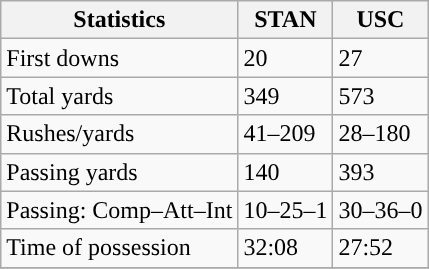<table class="wikitable" style="float: left;">
<tr>
<th>Statistics</th>
<th>STAN</th>
<th>USC</th>
</tr>
<tr>
<td>First downs</td>
<td>20</td>
<td>27</td>
</tr>
<tr>
<td>Total yards</td>
<td>349</td>
<td>573</td>
</tr>
<tr>
<td>Rushes/yards</td>
<td>41–209</td>
<td>28–180</td>
</tr>
<tr>
<td>Passing yards</td>
<td>140</td>
<td>393</td>
</tr>
<tr>
<td>Passing: Comp–Att–Int</td>
<td>10–25–1</td>
<td>30–36–0</td>
</tr>
<tr>
<td>Time of possession</td>
<td>32:08</td>
<td>27:52</td>
</tr>
<tr>
</tr>
</table>
